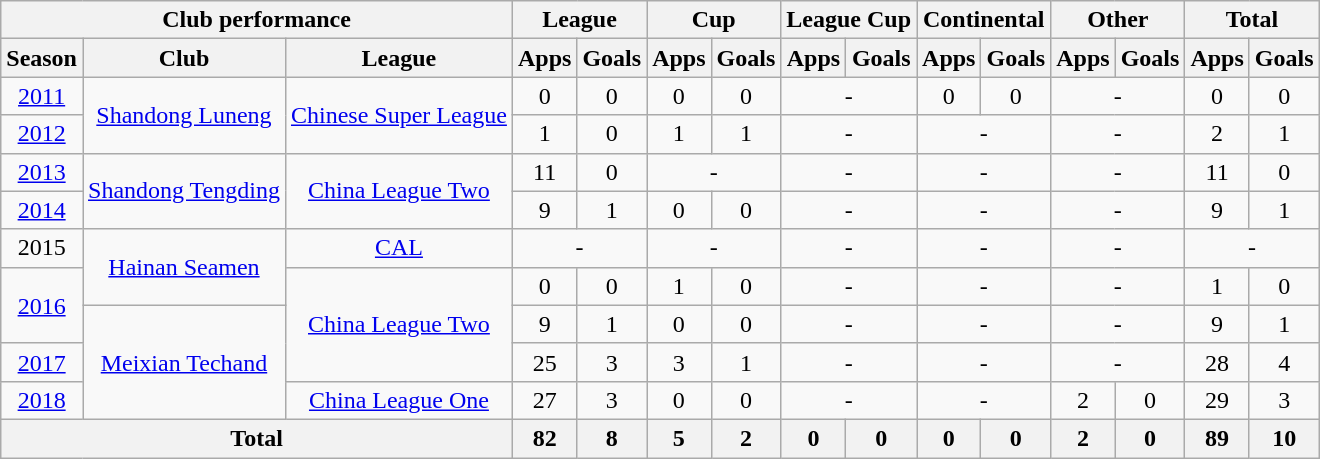<table class="wikitable" style="text-align:center">
<tr>
<th colspan=3>Club performance</th>
<th colspan=2>League</th>
<th colspan=2>Cup</th>
<th colspan=2>League Cup</th>
<th colspan=2>Continental</th>
<th colspan=2>Other</th>
<th colspan=2>Total</th>
</tr>
<tr>
<th>Season</th>
<th>Club</th>
<th>League</th>
<th>Apps</th>
<th>Goals</th>
<th>Apps</th>
<th>Goals</th>
<th>Apps</th>
<th>Goals</th>
<th>Apps</th>
<th>Goals</th>
<th>Apps</th>
<th>Goals</th>
<th>Apps</th>
<th>Goals</th>
</tr>
<tr>
<td><a href='#'>2011</a></td>
<td rowspan="2"><a href='#'>Shandong Luneng</a></td>
<td rowspan="2"><a href='#'>Chinese Super League</a></td>
<td>0</td>
<td>0</td>
<td>0</td>
<td>0</td>
<td colspan="2">-</td>
<td>0</td>
<td>0</td>
<td colspan="2">-</td>
<td>0</td>
<td>0</td>
</tr>
<tr>
<td><a href='#'>2012</a></td>
<td>1</td>
<td>0</td>
<td>1</td>
<td>1</td>
<td colspan="2">-</td>
<td colspan="2">-</td>
<td colspan="2">-</td>
<td>2</td>
<td>1</td>
</tr>
<tr>
<td><a href='#'>2013</a></td>
<td rowspan="2"><a href='#'>Shandong Tengding</a></td>
<td rowspan="2"><a href='#'>China League Two</a></td>
<td>11</td>
<td>0</td>
<td colspan="2">-</td>
<td colspan="2">-</td>
<td colspan="2">-</td>
<td colspan="2">-</td>
<td>11</td>
<td>0</td>
</tr>
<tr>
<td><a href='#'>2014</a></td>
<td>9</td>
<td>1</td>
<td>0</td>
<td>0</td>
<td colspan="2">-</td>
<td colspan="2">-</td>
<td colspan="2">-</td>
<td>9</td>
<td>1</td>
</tr>
<tr>
<td>2015</td>
<td rowspan="2"><a href='#'>Hainan Seamen</a></td>
<td rowspan="1"><a href='#'>CAL</a></td>
<td colspan="2">-</td>
<td colspan="2">-</td>
<td colspan="2">-</td>
<td colspan="2">-</td>
<td colspan="2">-</td>
<td colspan="2">-</td>
</tr>
<tr>
<td rowspan="2"><a href='#'>2016</a></td>
<td rowspan="3"><a href='#'>China League Two</a></td>
<td>0</td>
<td>0</td>
<td>1</td>
<td>0</td>
<td colspan="2">-</td>
<td colspan="2">-</td>
<td colspan="2">-</td>
<td>1</td>
<td>0</td>
</tr>
<tr>
<td rowspan="3"><a href='#'>Meixian Techand</a></td>
<td>9</td>
<td>1</td>
<td>0</td>
<td>0</td>
<td colspan="2">-</td>
<td colspan="2">-</td>
<td colspan="2">-</td>
<td>9</td>
<td>1</td>
</tr>
<tr>
<td><a href='#'>2017</a></td>
<td>25</td>
<td>3</td>
<td>3</td>
<td>1</td>
<td colspan="2">-</td>
<td colspan="2">-</td>
<td colspan="2">-</td>
<td>28</td>
<td>4</td>
</tr>
<tr>
<td><a href='#'>2018</a></td>
<td><a href='#'>China League One</a></td>
<td>27</td>
<td>3</td>
<td>0</td>
<td>0</td>
<td colspan=2>-</td>
<td colspan=2>-</td>
<td>2</td>
<td>0</td>
<td>29</td>
<td>3</td>
</tr>
<tr>
<th colspan=3>Total</th>
<th>82</th>
<th>8</th>
<th>5</th>
<th>2</th>
<th>0</th>
<th>0</th>
<th>0</th>
<th>0</th>
<th>2</th>
<th>0</th>
<th>89</th>
<th>10</th>
</tr>
</table>
